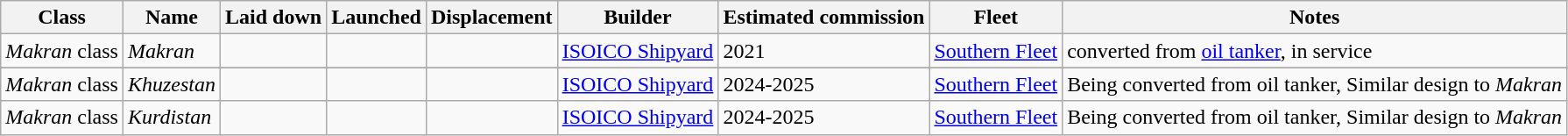<table class="wikitable">
<tr>
<th>Class</th>
<th>Name</th>
<th>Laid down</th>
<th>Launched</th>
<th>Displacement</th>
<th>Builder</th>
<th>Estimated commission</th>
<th>Fleet</th>
<th>Notes</th>
</tr>
<tr>
<td><em>Makran</em> class</td>
<td><em>Makran</em></td>
<td></td>
<td></td>
<td></td>
<td><a href='#'>ISOICO Shipyard</a></td>
<td>2021</td>
<td><a href='#'>Southern Fleet</a></td>
<td>converted from <a href='#'>oil tanker</a>, in service</td>
</tr>
<tr>
</tr>
<tr>
<td><em>Makran</em> class</td>
<td><em>Khuzestan</em></td>
<td></td>
<td></td>
<td></td>
<td><a href='#'>ISOICO Shipyard</a></td>
<td>2024-2025</td>
<td><a href='#'>Southern Fleet</a></td>
<td>Being converted from oil tanker, Similar design to <em>Makran</em></td>
</tr>
<tr>
<td><em>Makran</em> class</td>
<td><em>Kurdistan</em></td>
<td></td>
<td></td>
<td></td>
<td><a href='#'>ISOICO Shipyard</a></td>
<td>2024-2025</td>
<td><a href='#'>Southern Fleet</a></td>
<td>Being converted from oil tanker, Similar design to <em>Makran</em></td>
</tr>
</table>
